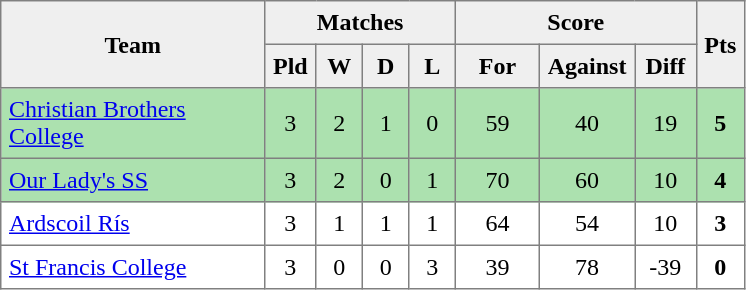<table style=border-collapse:collapse border=1 cellspacing=0 cellpadding=5>
<tr align=center bgcolor=#efefef>
<th rowspan=2 width=165>Team</th>
<th colspan=4>Matches</th>
<th colspan=3>Score</th>
<th rowspan=2width=20>Pts</th>
</tr>
<tr align=center bgcolor=#efefef>
<th width=20>Pld</th>
<th width=20>W</th>
<th width=20>D</th>
<th width=20>L</th>
<th width=45>For</th>
<th width=45>Against</th>
<th width=30>Diff</th>
</tr>
<tr align=center style="background:#ACE1AF;">
<td style="text-align:left;"><a href='#'>Christian Brothers College</a></td>
<td>3</td>
<td>2</td>
<td>1</td>
<td>0</td>
<td>59</td>
<td>40</td>
<td>19</td>
<td><strong>5</strong></td>
</tr>
<tr align=center style="background:#ACE1AF;">
<td style="text-align:left;"><a href='#'>Our Lady's SS</a></td>
<td>3</td>
<td>2</td>
<td>0</td>
<td>1</td>
<td>70</td>
<td>60</td>
<td>10</td>
<td><strong>4</strong></td>
</tr>
<tr align=center>
<td style="text-align:left;"><a href='#'>Ardscoil Rís</a></td>
<td>3</td>
<td>1</td>
<td>1</td>
<td>1</td>
<td>64</td>
<td>54</td>
<td>10</td>
<td><strong>3</strong></td>
</tr>
<tr align=center>
<td style="text-align:left;"><a href='#'>St Francis College</a></td>
<td>3</td>
<td>0</td>
<td>0</td>
<td>3</td>
<td>39</td>
<td>78</td>
<td>-39</td>
<td><strong>0</strong></td>
</tr>
</table>
